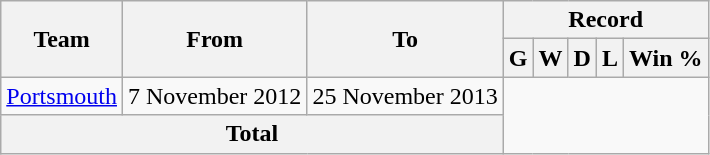<table class="wikitable" style="text-align: center">
<tr>
<th rowspan=2>Team</th>
<th rowspan=2>From</th>
<th rowspan=2>To</th>
<th colspan=5>Record</th>
</tr>
<tr>
<th>G</th>
<th>W</th>
<th>D</th>
<th>L</th>
<th>Win %</th>
</tr>
<tr>
<td align="left"><a href='#'>Portsmouth</a></td>
<td align="left">7 November 2012</td>
<td align="left">25 November 2013<br></td>
</tr>
<tr>
<th colspan=3>Total<br></th>
</tr>
</table>
